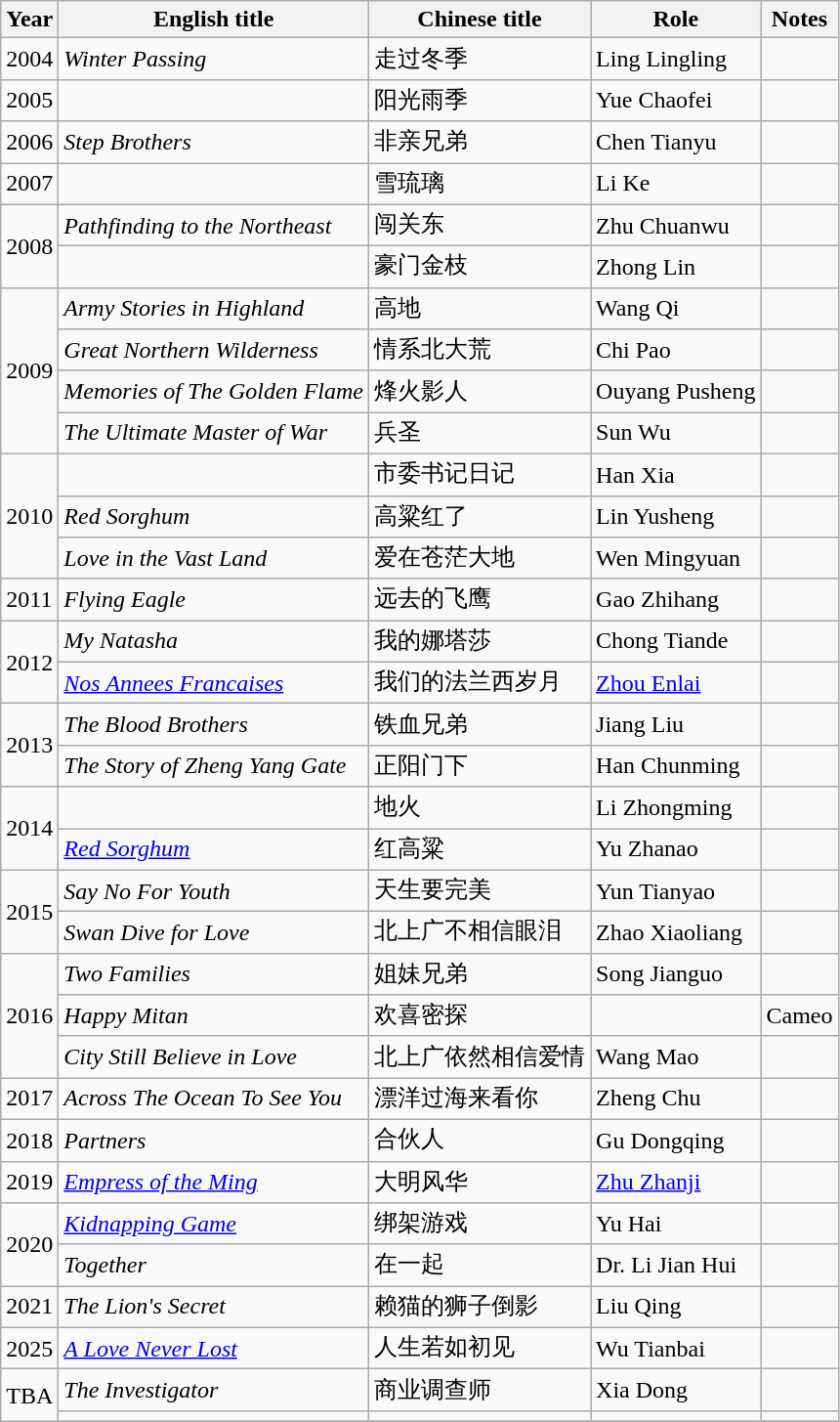<table class="wikitable sortable">
<tr>
<th>Year</th>
<th>English title</th>
<th>Chinese title</th>
<th>Role</th>
<th class="unsortable">Notes</th>
</tr>
<tr>
<td>2004</td>
<td><em>Winter Passing</em></td>
<td>走过冬季</td>
<td>Ling Lingling</td>
<td></td>
</tr>
<tr>
<td>2005</td>
<td></td>
<td>阳光雨季</td>
<td>Yue Chaofei</td>
<td></td>
</tr>
<tr>
<td>2006</td>
<td><em>Step Brothers</em></td>
<td>非亲兄弟</td>
<td>Chen Tianyu</td>
<td></td>
</tr>
<tr>
<td>2007</td>
<td></td>
<td>雪琉璃</td>
<td>Li Ke</td>
<td></td>
</tr>
<tr>
<td rowspan="2">2008</td>
<td><em>Pathfinding to the Northeast</em></td>
<td>闯关东</td>
<td>Zhu Chuanwu</td>
<td></td>
</tr>
<tr>
<td></td>
<td>豪门金枝</td>
<td>Zhong Lin</td>
<td></td>
</tr>
<tr>
<td rowspan="4">2009</td>
<td><em>Army Stories in Highland</em></td>
<td>高地</td>
<td>Wang Qi</td>
<td></td>
</tr>
<tr>
<td><em>Great Northern Wilderness</em></td>
<td>情系北大荒</td>
<td>Chi Pao</td>
<td></td>
</tr>
<tr>
<td><em>Memories of The Golden Flame</em></td>
<td>烽火影人</td>
<td>Ouyang Pusheng</td>
<td></td>
</tr>
<tr>
<td><em>The Ultimate Master of War</em></td>
<td>兵圣</td>
<td>Sun Wu</td>
<td></td>
</tr>
<tr>
<td rowspan="3">2010</td>
<td></td>
<td>市委书记日记</td>
<td>Han Xia</td>
<td></td>
</tr>
<tr>
<td><em>Red Sorghum</em></td>
<td>高粱红了</td>
<td>Lin Yusheng</td>
<td></td>
</tr>
<tr>
<td><em>Love in the Vast Land</em></td>
<td>爱在苍茫大地</td>
<td>Wen Mingyuan</td>
<td></td>
</tr>
<tr>
<td>2011</td>
<td><em>Flying Eagle</em></td>
<td>远去的飞鹰</td>
<td>Gao Zhihang</td>
<td></td>
</tr>
<tr>
<td rowspan=2>2012</td>
<td><em>My Natasha</em></td>
<td>我的娜塔莎</td>
<td>Chong Tiande</td>
<td></td>
</tr>
<tr>
<td><em><a href='#'>Nos Annees Francaises</a></em></td>
<td>我们的法兰西岁月</td>
<td><a href='#'>Zhou Enlai</a></td>
<td></td>
</tr>
<tr>
<td rowspan=2>2013</td>
<td><em>The Blood Brothers</em></td>
<td>铁血兄弟</td>
<td>Jiang Liu</td>
<td></td>
</tr>
<tr>
<td><em>The Story of Zheng Yang Gate</em></td>
<td>正阳门下</td>
<td>Han Chunming</td>
<td></td>
</tr>
<tr>
<td rowspan=2>2014</td>
<td></td>
<td>地火</td>
<td>Li Zhongming</td>
<td></td>
</tr>
<tr>
<td><em><a href='#'>Red Sorghum</a></em></td>
<td>红高粱</td>
<td>Yu Zhanao</td>
<td></td>
</tr>
<tr>
<td rowspan=2>2015</td>
<td><em>Say No For Youth</em></td>
<td>天生要完美</td>
<td>Yun Tianyao</td>
<td></td>
</tr>
<tr>
<td><em>Swan Dive for Love</em></td>
<td>北上广不相信眼泪</td>
<td>Zhao Xiaoliang</td>
<td></td>
</tr>
<tr>
<td rowspan=3>2016</td>
<td><em>Two Families</em></td>
<td>姐妹兄弟</td>
<td>Song Jianguo</td>
<td></td>
</tr>
<tr>
<td><em>Happy Mitan</em></td>
<td>欢喜密探</td>
<td></td>
<td>Cameo</td>
</tr>
<tr>
<td><em>City Still Believe in Love</em></td>
<td>北上广依然相信爱情</td>
<td>Wang Mao</td>
<td></td>
</tr>
<tr>
<td>2017</td>
<td><em>Across The Ocean To See You</em></td>
<td>漂洋过海来看你</td>
<td>Zheng Chu</td>
<td></td>
</tr>
<tr>
<td>2018</td>
<td><em>Partners</em></td>
<td>合伙人</td>
<td>Gu Dongqing</td>
<td></td>
</tr>
<tr>
<td>2019</td>
<td><em><a href='#'>Empress of the Ming</a></em></td>
<td>大明风华</td>
<td><a href='#'>Zhu Zhanji</a></td>
<td></td>
</tr>
<tr>
<td rowspan=2>2020</td>
<td><em><a href='#'>Kidnapping Game</a></em></td>
<td>绑架游戏</td>
<td>Yu Hai</td>
<td></td>
</tr>
<tr>
<td><em>Together</em></td>
<td>在一起</td>
<td>Dr. Li Jian Hui</td>
<td></td>
</tr>
<tr>
<td>2021</td>
<td><em>The Lion's Secret</em></td>
<td>赖猫的狮子倒影</td>
<td>Liu Qing</td>
<td></td>
</tr>
<tr>
<td>2025</td>
<td><em><a href='#'>A Love Never Lost</a></em></td>
<td>人生若如初见</td>
<td>Wu Tianbai</td>
<td></td>
</tr>
<tr>
<td rowspan=4>TBA</td>
<td><em>The Investigator</em></td>
<td>商业调查师</td>
<td>Xia Dong</td>
<td></td>
</tr>
<tr>
<td></td>
<td></td>
<td></td>
<td></td>
</tr>
<tr>
</tr>
</table>
